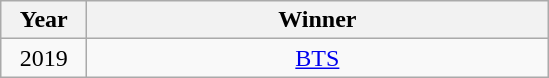<table class="wikitable" style="text-align: center">
<tr>
<th width="50">Year</th>
<th width="300">Winner</th>
</tr>
<tr>
<td>2019</td>
<td><a href='#'>BTS</a></td>
</tr>
</table>
